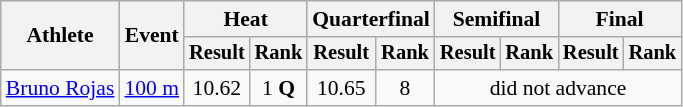<table class="wikitable" style="font-size:90%">
<tr>
<th rowspan="2">Athlete</th>
<th rowspan="2">Event</th>
<th colspan="2">Heat</th>
<th colspan="2">Quarterfinal</th>
<th colspan="2">Semifinal</th>
<th colspan="2">Final</th>
</tr>
<tr style="font-size:95%">
<th>Result</th>
<th>Rank</th>
<th>Result</th>
<th>Rank</th>
<th>Result</th>
<th>Rank</th>
<th>Result</th>
<th>Rank</th>
</tr>
<tr align=center>
<td align=left><a href='#'>Bruno Rojas</a></td>
<td align=left><a href='#'>100 m</a></td>
<td>10.62</td>
<td>1 <strong>Q</strong></td>
<td>10.65</td>
<td>8</td>
<td colspan=4>did not advance</td>
</tr>
</table>
